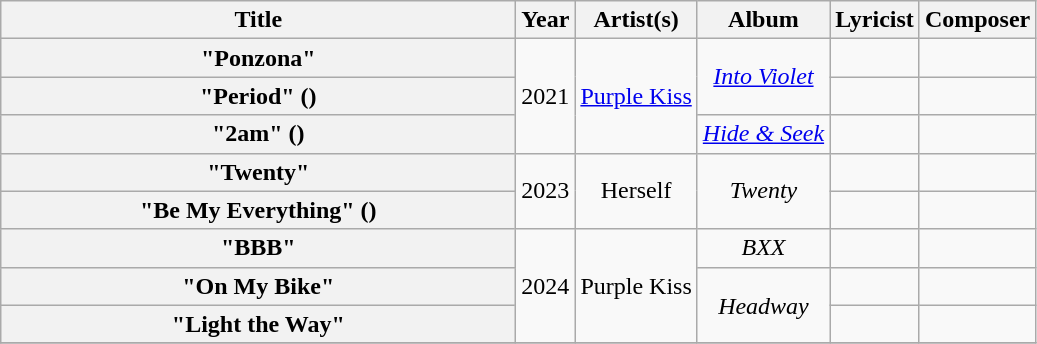<table class="wikitable plainrowheaders sortable" style="text-align:center">
<tr>
<th scope="col" style="width:21em">Title</th>
<th scope="col">Year</th>
<th scope="col">Artist(s)</th>
<th scope="col">Album</th>
<th scope="col" class="unsortable">Lyricist</th>
<th scope="col" class="unsortable">Composer</th>
</tr>
<tr>
<th scope="row">"Ponzona"</th>
<td rowspan="3">2021</td>
<td rowspan="3"><a href='#'>Purple Kiss</a></td>
<td rowspan="2"><em><a href='#'>Into Violet</a></em></td>
<td></td>
<td></td>
</tr>
<tr>
<th scope="row">"Period" ()</th>
<td></td>
<td></td>
</tr>
<tr>
<th scope="row">"2am" ()</th>
<td><em><a href='#'>Hide & Seek</a></em></td>
<td></td>
<td></td>
</tr>
<tr>
<th scope="row">"Twenty"</th>
<td rowspan="2">2023</td>
<td rowspan="2">Herself</td>
<td rowspan="2"><em>Twenty</em></td>
<td></td>
<td></td>
</tr>
<tr>
<th scope="row">"Be My Everything" ()</th>
<td></td>
<td></td>
</tr>
<tr>
<th scope="row">"BBB"</th>
<td rowspan="3">2024</td>
<td rowspan="3">Purple Kiss</td>
<td><em>BXX</em></td>
<td></td>
<td></td>
</tr>
<tr>
<th scope="row">"On My Bike"</th>
<td rowspan="2"><em>Headway</em></td>
<td></td>
<td></td>
</tr>
<tr>
<th scope="row">"Light the Way"</th>
<td></td>
<td></td>
</tr>
<tr>
</tr>
</table>
